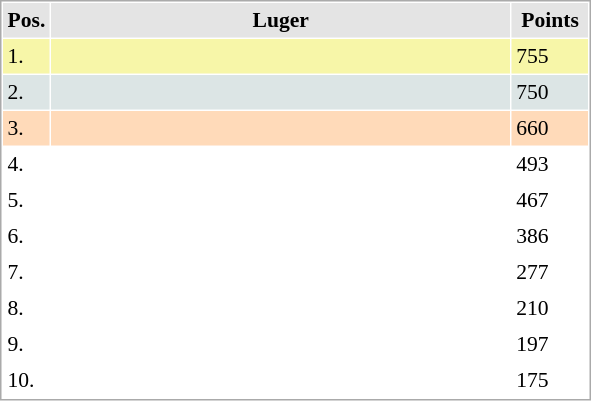<table cellspacing="1" cellpadding="3" style="border:1px solid #aaa; font-size:90%;">
<tr style="background:#e4e4e4;">
<th style="width:10px;">Pos.</th>
<th style="width:300px;">Luger</th>
<th style="width:45px;">Points</th>
</tr>
<tr style="background:#f7f6a8;">
<td>1.</td>
<td align="left"><strong></strong></td>
<td>755</td>
</tr>
<tr style="background:#dce5e5;">
<td>2.</td>
<td align="left"></td>
<td>750</td>
</tr>
<tr style="background:#ffdab9;">
<td>3.</td>
<td align="left"></td>
<td>660</td>
</tr>
<tr>
<td>4.</td>
<td align="left"></td>
<td>493</td>
</tr>
<tr>
<td>5.</td>
<td align="left"></td>
<td>467</td>
</tr>
<tr>
<td>6.</td>
<td align="left"></td>
<td>386</td>
</tr>
<tr>
<td>7.</td>
<td align="left"></td>
<td>277</td>
</tr>
<tr>
<td>8.</td>
<td align="left"></td>
<td>210</td>
</tr>
<tr>
<td>9.</td>
<td align="left"></td>
<td>197</td>
</tr>
<tr>
<td>10.</td>
<td align="left"></td>
<td>175</td>
</tr>
</table>
